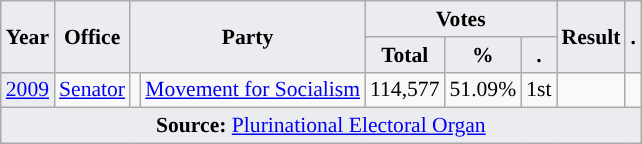<table class="wikitable" style="font-size:90%; text-align:center;">
<tr>
<th style="background-color:#EAECF0;" rowspan=2>Year</th>
<th style="background-color:#EAECF0;" rowspan=2>Office</th>
<th style="background-color:#EAECF0;" colspan=2 rowspan=2>Party</th>
<th style="background-color:#EAECF0;" colspan=3>Votes</th>
<th style="background-color:#EAECF0;" rowspan=2>Result</th>
<th style="background-color:#EAECF0;" rowspan=2>.</th>
</tr>
<tr>
<th style="background-color:#EAECF0;">Total</th>
<th style="background-color:#EAECF0;">%</th>
<th style="background-color:#EAECF0;">.</th>
</tr>
<tr>
<td style="background-color:#EAECF0;"><a href='#'>2009</a></td>
<td><a href='#'>Senator</a></td>
<td style="background-color:"></td>
<td><a href='#'>Movement for Socialism</a></td>
<td>114,577</td>
<td>51.09%</td>
<td>1st</td>
<td></td>
<td></td>
</tr>
<tr>
<td style="background-color:#EAECF0;" colspan=9><strong>Source:</strong> <a href='#'>Plurinational Electoral Organ</a>  </td>
</tr>
</table>
